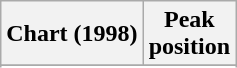<table class="wikitable sortable plainrowheaders" style="text-align:center">
<tr>
<th>Chart (1998)</th>
<th>Peak<br>position</th>
</tr>
<tr>
</tr>
<tr>
</tr>
<tr>
</tr>
<tr>
</tr>
<tr>
</tr>
</table>
